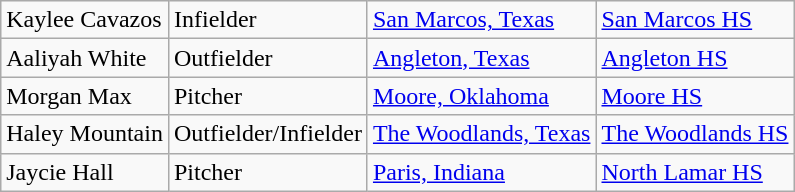<table class="wikitable">
<tr>
<td>Kaylee Cavazos</td>
<td>Infielder</td>
<td><a href='#'>San Marcos, Texas</a></td>
<td><a href='#'>San Marcos HS</a></td>
</tr>
<tr>
<td>Aaliyah White</td>
<td>Outfielder</td>
<td><a href='#'>Angleton, Texas</a></td>
<td><a href='#'>Angleton HS</a></td>
</tr>
<tr>
<td>Morgan Max</td>
<td>Pitcher</td>
<td><a href='#'>Moore, Oklahoma</a></td>
<td><a href='#'>Moore HS</a></td>
</tr>
<tr>
<td>Haley Mountain</td>
<td>Outfielder/Infielder</td>
<td><a href='#'>The Woodlands, Texas</a></td>
<td><a href='#'>The Woodlands HS</a></td>
</tr>
<tr>
<td>Jaycie Hall</td>
<td>Pitcher</td>
<td><a href='#'>Paris, Indiana</a></td>
<td><a href='#'>North Lamar HS</a></td>
</tr>
</table>
